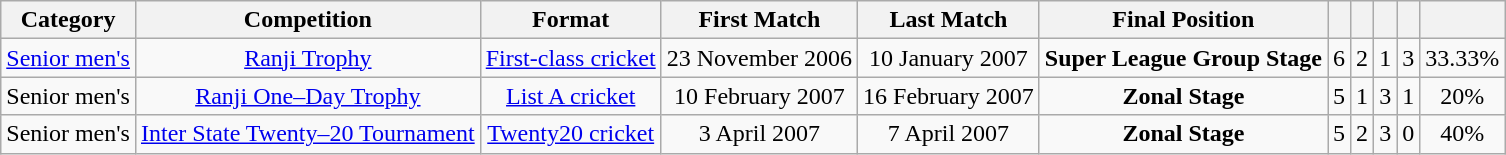<table class="wikitable sortable" style="text-align: center;">
<tr>
<th class="unsortable">Category</th>
<th>Competition</th>
<th>Format</th>
<th>First Match</th>
<th>Last Match</th>
<th>Final Position</th>
<th></th>
<th></th>
<th></th>
<th></th>
<th></th>
</tr>
<tr>
<td><a href='#'>Senior men's</a></td>
<td><a href='#'>Ranji Trophy</a></td>
<td><a href='#'>First-class cricket</a></td>
<td>23 November 2006</td>
<td>10 January 2007</td>
<td><strong>Super League Group Stage</strong></td>
<td>6</td>
<td>2</td>
<td>1</td>
<td>3</td>
<td>33.33%</td>
</tr>
<tr>
<td>Senior men's</td>
<td><a href='#'>Ranji One–Day Trophy</a></td>
<td><a href='#'>List A cricket</a></td>
<td>10 February 2007</td>
<td>16 February 2007</td>
<td><strong>Zonal Stage</strong></td>
<td>5</td>
<td>1</td>
<td>3</td>
<td>1</td>
<td>20%</td>
</tr>
<tr>
<td>Senior men's</td>
<td><a href='#'>Inter State Twenty–20 Tournament</a></td>
<td><a href='#'>Twenty20 cricket</a></td>
<td>3 April 2007</td>
<td>7 April 2007</td>
<td><strong>Zonal Stage</strong></td>
<td>5</td>
<td>2</td>
<td>3</td>
<td>0</td>
<td>40%</td>
</tr>
</table>
